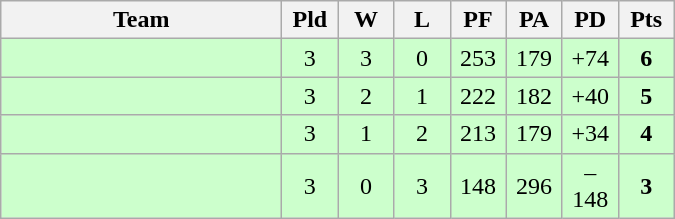<table class="wikitable" style="text-align:center;">
<tr>
<th width=180>Team</th>
<th width=30>Pld</th>
<th width=30>W</th>
<th width=30>L</th>
<th width=30>PF</th>
<th width=30>PA</th>
<th width=30>PD</th>
<th width=30>Pts</th>
</tr>
<tr bgcolor="#ccffcc">
<td align="left"></td>
<td>3</td>
<td>3</td>
<td>0</td>
<td>253</td>
<td>179</td>
<td>+74</td>
<td><strong>6</strong></td>
</tr>
<tr bgcolor="#ccffcc">
<td align="left"></td>
<td>3</td>
<td>2</td>
<td>1</td>
<td>222</td>
<td>182</td>
<td>+40</td>
<td><strong>5</strong></td>
</tr>
<tr bgcolor="#ccffcc">
<td align="left"></td>
<td>3</td>
<td>1</td>
<td>2</td>
<td>213</td>
<td>179</td>
<td>+34</td>
<td><strong>4</strong></td>
</tr>
<tr bgcolor="#ccffcc">
<td align="left"></td>
<td>3</td>
<td>0</td>
<td>3</td>
<td>148</td>
<td>296</td>
<td>–148</td>
<td><strong>3</strong></td>
</tr>
</table>
